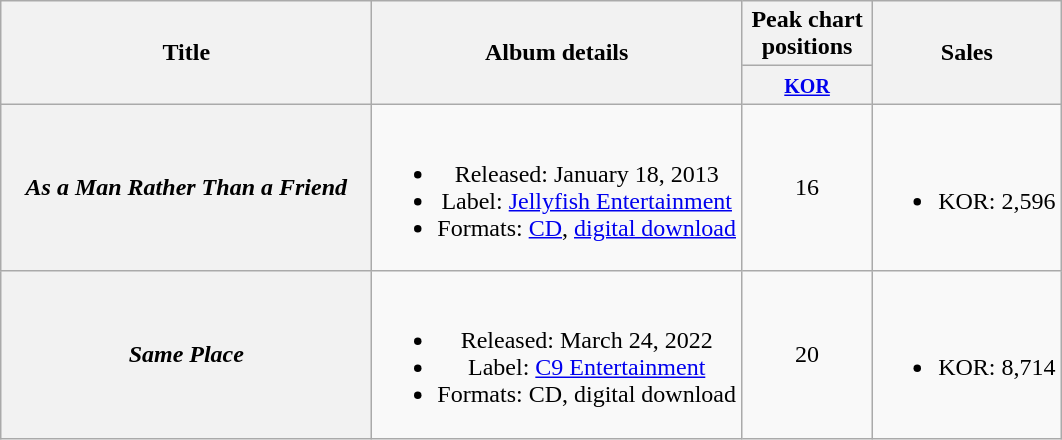<table class="wikitable plainrowheaders" style="text-align:center;">
<tr>
<th scope="col" rowspan="2" style="width:15em;">Title</th>
<th scope="col" rowspan="2">Album details</th>
<th scope="col" colspan="1" style="width:5em;">Peak chart positions</th>
<th scope="col" rowspan="2">Sales</th>
</tr>
<tr>
<th><small><a href='#'>KOR</a></small><br></th>
</tr>
<tr>
<th scope="row"><em>As a Man Rather Than a Friend</em></th>
<td><br><ul><li>Released: January 18, 2013</li><li>Label: <a href='#'>Jellyfish Entertainment</a></li><li>Formats: <a href='#'>CD</a>, <a href='#'>digital download</a></li></ul></td>
<td>16</td>
<td><br><ul><li>KOR: 2,596</li></ul></td>
</tr>
<tr>
<th scope="row"><em>Same Place</em></th>
<td><br><ul><li>Released: March 24, 2022</li><li>Label: <a href='#'>C9 Entertainment</a></li><li>Formats: CD, digital download</li></ul></td>
<td>20</td>
<td><br><ul><li>KOR: 8,714</li></ul></td>
</tr>
</table>
